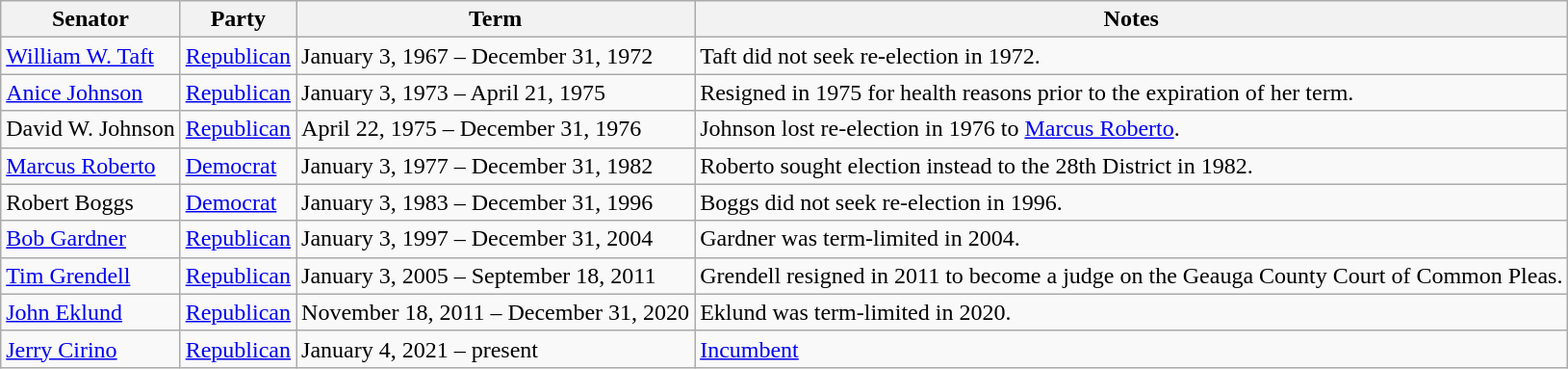<table class=wikitable>
<tr valign=bottom>
<th>Senator</th>
<th>Party</th>
<th>Term</th>
<th>Notes</th>
</tr>
<tr>
<td><a href='#'>William W. Taft</a></td>
<td><a href='#'>Republican</a></td>
<td>January 3, 1967 – December 31, 1972</td>
<td>Taft did not seek re-election in 1972.</td>
</tr>
<tr>
<td><a href='#'>Anice Johnson</a></td>
<td><a href='#'>Republican</a></td>
<td>January 3, 1973 – April 21, 1975</td>
<td>Resigned in 1975 for health reasons prior to the expiration of her term.</td>
</tr>
<tr>
<td>David W. Johnson</td>
<td><a href='#'>Republican</a></td>
<td>April 22, 1975 – December 31, 1976</td>
<td>Johnson lost re-election in 1976 to <a href='#'>Marcus Roberto</a>.</td>
</tr>
<tr>
<td><a href='#'>Marcus Roberto</a></td>
<td><a href='#'>Democrat</a></td>
<td>January 3, 1977 – December 31, 1982</td>
<td>Roberto sought election instead to the 28th District in 1982.</td>
</tr>
<tr>
<td>Robert Boggs</td>
<td><a href='#'>Democrat</a></td>
<td>January 3, 1983 – December 31, 1996</td>
<td>Boggs did not seek re-election in 1996.</td>
</tr>
<tr>
<td><a href='#'>Bob Gardner</a></td>
<td><a href='#'>Republican</a></td>
<td>January 3, 1997 – December 31, 2004</td>
<td>Gardner was term-limited in 2004.</td>
</tr>
<tr>
<td><a href='#'>Tim Grendell</a></td>
<td><a href='#'>Republican</a></td>
<td>January 3, 2005 – September 18, 2011</td>
<td>Grendell resigned in 2011 to become a judge on the Geauga County Court of Common Pleas.</td>
</tr>
<tr>
<td><a href='#'>John Eklund</a></td>
<td><a href='#'>Republican</a></td>
<td>November 18, 2011 – December 31, 2020</td>
<td>Eklund was term-limited in 2020.</td>
</tr>
<tr>
<td><a href='#'>Jerry Cirino</a></td>
<td><a href='#'>Republican</a></td>
<td>January 4, 2021 – present</td>
<td><a href='#'>Incumbent</a></td>
</tr>
</table>
